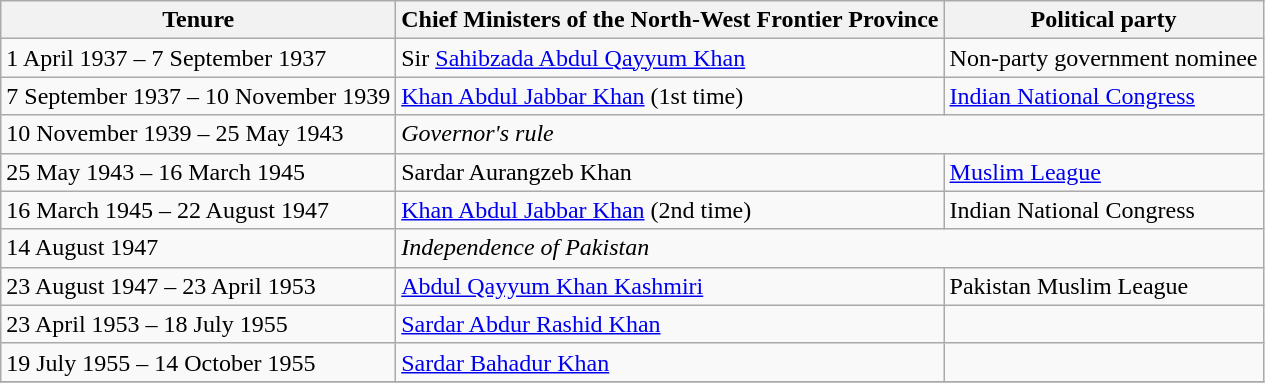<table class="wikitable">
<tr>
<th>Tenure</th>
<th>Chief Ministers of the North-West Frontier Province</th>
<th>Political party</th>
</tr>
<tr>
<td>1 April 1937 – 7 September 1937</td>
<td>Sir <a href='#'>Sahibzada Abdul Qayyum Khan</a></td>
<td>Non-party government nominee</td>
</tr>
<tr>
<td>7 September 1937 – 10 November 1939</td>
<td><a href='#'>Khan Abdul Jabbar Khan</a> (1st time)</td>
<td><a href='#'>Indian National Congress</a></td>
</tr>
<tr>
<td>10 November 1939 – 25 May 1943</td>
<td colspan=2><em>Governor's rule</em></td>
</tr>
<tr>
<td>25 May 1943 – 16 March 1945</td>
<td>Sardar Aurangzeb Khan</td>
<td><a href='#'>Muslim League</a></td>
</tr>
<tr>
<td>16 March 1945 – 22 August 1947</td>
<td><a href='#'>Khan Abdul Jabbar Khan</a> (2nd time)</td>
<td>Indian National Congress</td>
</tr>
<tr>
<td>14 August 1947</td>
<td colspan=2><em>Independence of Pakistan</em></td>
</tr>
<tr>
<td>23 August 1947 – 23 April 1953</td>
<td><a href='#'>Abdul Qayyum Khan Kashmiri</a></td>
<td>Pakistan Muslim League</td>
</tr>
<tr>
<td>23 April 1953 – 18 July 1955</td>
<td><a href='#'>Sardar Abdur Rashid Khan</a></td>
<td></td>
</tr>
<tr>
<td>19 July 1955 – 14 October 1955</td>
<td><a href='#'>Sardar Bahadur Khan</a></td>
<td></td>
</tr>
<tr>
</tr>
</table>
